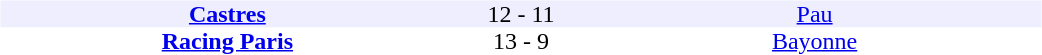<table width=700>
<tr>
<td width=700 valign=top><br><table border=0 cellspacing=0 cellpadding=0 style=font-size: 100%; border-collapse: collapse; width=100%>
<tr align=center bgcolor=#EEEEFF>
<td width="170"><strong><a href='#'>Castres</a></strong></td>
<td width="50">12 - 11</td>
<td width="170"><a href='#'>Pau</a></td>
</tr>
<tr align=center bgcolor=#FFFFFF>
<td width="170"><strong><a href='#'>Racing Paris</a></strong></td>
<td width="50">13 - 9</td>
<td width="170"><a href='#'>Bayonne</a></td>
</tr>
</table>
</td>
</tr>
</table>
